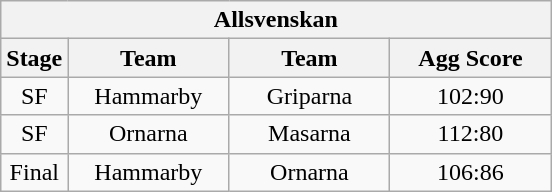<table class="wikitable">
<tr>
<th colspan="4">Allsvenskan</th>
</tr>
<tr>
<th width=20>Stage</th>
<th width=100>Team</th>
<th width=100>Team</th>
<th width=100>Agg Score</th>
</tr>
<tr align=center>
<td>SF</td>
<td>Hammarby</td>
<td>Griparna</td>
<td>102:90</td>
</tr>
<tr align=center>
<td>SF</td>
<td>Ornarna</td>
<td>Masarna</td>
<td>112:80</td>
</tr>
<tr align=center>
<td>Final</td>
<td>Hammarby</td>
<td>Ornarna</td>
<td>106:86</td>
</tr>
</table>
